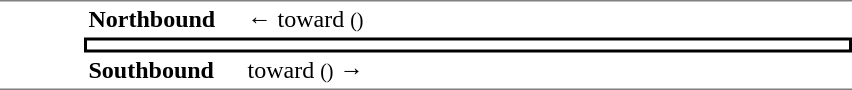<table table border=0 cellspacing=0 cellpadding=3>
<tr>
<td style="border-top:solid 1px gray;border-bottom:solid 1px gray;" width=50 rowspan=3 valign=top></td>
<td style="border-top:solid 1px gray;" width=100><strong>Northbound</strong></td>
<td style="border-top:solid 1px gray;" width=400>←  toward  <small>()</small></td>
</tr>
<tr>
<td style="border-top:solid 2px black;border-right:solid 2px black;border-left:solid 2px black;border-bottom:solid 2px black;text-align:center;" colspan=2></td>
</tr>
<tr>
<td style="border-bottom:solid 1px gray;"><strong>Southbound</strong></td>
<td style="border-bottom:solid 1px gray;"> toward  <small>()</small> →</td>
</tr>
</table>
